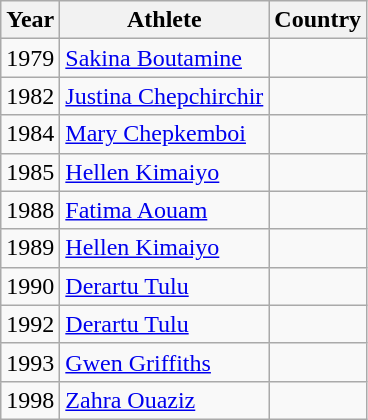<table class="wikitable sortable">
<tr>
<th>Year</th>
<th>Athlete</th>
<th>Country</th>
</tr>
<tr>
<td>1979</td>
<td><a href='#'>Sakina Boutamine</a></td>
<td></td>
</tr>
<tr>
<td>1982</td>
<td><a href='#'>Justina Chepchirchir</a></td>
<td></td>
</tr>
<tr>
<td>1984</td>
<td><a href='#'>Mary Chepkemboi</a></td>
<td></td>
</tr>
<tr>
<td>1985</td>
<td><a href='#'>Hellen Kimaiyo</a></td>
<td></td>
</tr>
<tr>
<td>1988</td>
<td><a href='#'>Fatima Aouam</a></td>
<td></td>
</tr>
<tr>
<td>1989</td>
<td><a href='#'>Hellen Kimaiyo</a></td>
<td></td>
</tr>
<tr>
<td>1990</td>
<td><a href='#'>Derartu Tulu</a></td>
<td></td>
</tr>
<tr>
<td>1992</td>
<td><a href='#'>Derartu Tulu</a></td>
<td></td>
</tr>
<tr>
<td>1993</td>
<td><a href='#'>Gwen Griffiths</a></td>
<td></td>
</tr>
<tr>
<td>1998</td>
<td><a href='#'>Zahra Ouaziz</a></td>
<td></td>
</tr>
</table>
